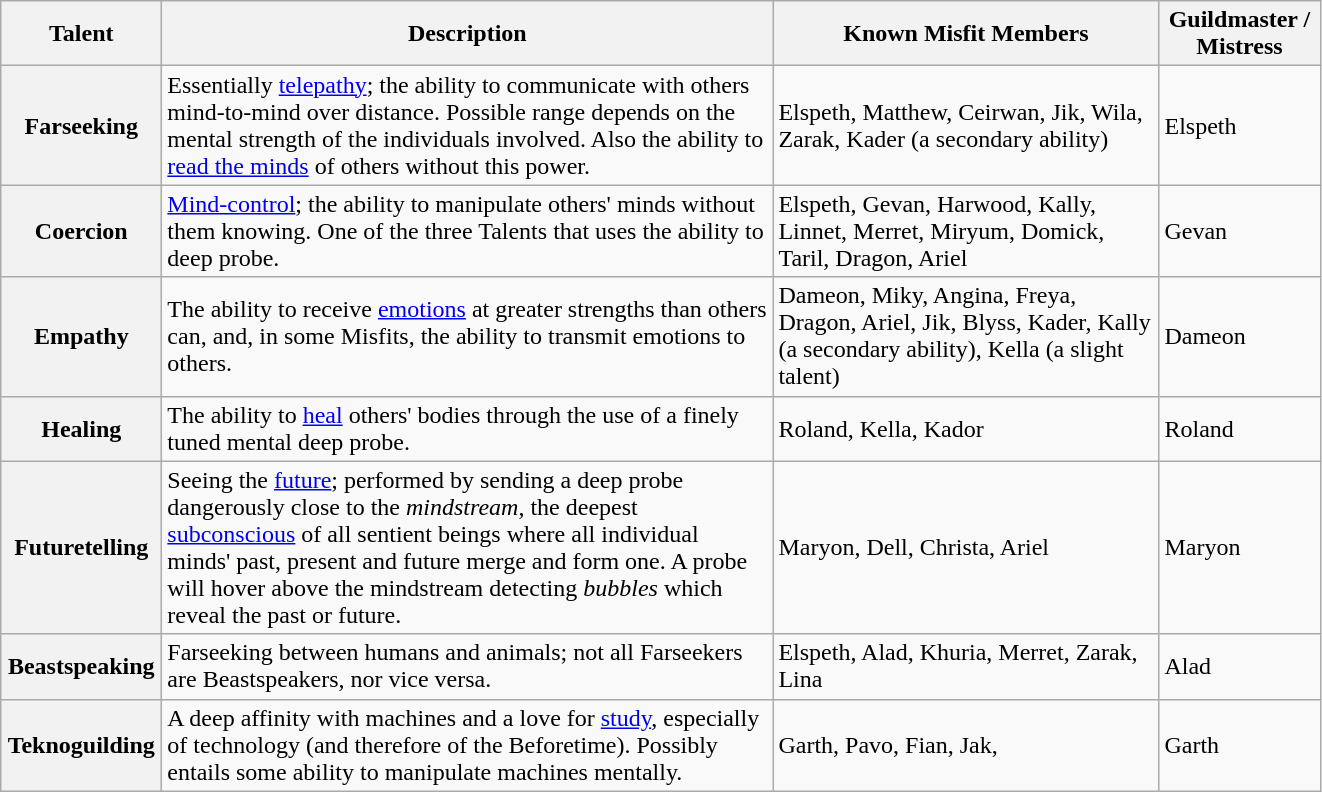<table class="wikitable">
<tr>
<th scope="col" width="100">Talent</th>
<th scope="col" width="400">Description</th>
<th scope="col" width="250">Known Misfit Members</th>
<th scope="col" width="100">Guildmaster / Mistress</th>
</tr>
<tr>
<th>Farseeking</th>
<td>Essentially <a href='#'>telepathy</a>; the ability to communicate with others mind-to-mind over distance. Possible range depends on the mental strength of the individuals involved. Also the ability to <a href='#'>read the minds</a> of others without this power.</td>
<td>Elspeth, Matthew, Ceirwan, Jik, Wila, Zarak, Kader (a secondary ability)</td>
<td>Elspeth</td>
</tr>
<tr>
<th>Coercion</th>
<td><a href='#'>Mind-control</a>; the ability to manipulate others' minds without them knowing. One of the three Talents that uses the ability to deep probe.</td>
<td>Elspeth, Gevan, Harwood, Kally, Linnet, Merret, Miryum, Domick, Taril, Dragon, Ariel</td>
<td>Gevan</td>
</tr>
<tr>
<th>Empathy</th>
<td>The ability to receive <a href='#'>emotions</a> at greater strengths than others can, and, in some Misfits, the ability to transmit emotions to others.</td>
<td>Dameon, Miky, Angina, Freya, Dragon, Ariel, Jik, Blyss, Kader, Kally (a secondary ability), Kella (a slight talent)</td>
<td>Dameon</td>
</tr>
<tr>
<th>Healing</th>
<td>The ability to <a href='#'>heal</a> others' bodies through the use of a finely tuned mental deep probe.</td>
<td>Roland, Kella, Kador</td>
<td>Roland</td>
</tr>
<tr>
<th>Futuretelling</th>
<td>Seeing the <a href='#'>future</a>; performed by sending a deep probe dangerously close to the <em>mindstream</em>, the deepest <a href='#'>subconscious</a> of all sentient beings where all individual minds' past, present and future merge and form one. A probe will hover above the mindstream detecting <em>bubbles</em> which reveal the past or future.</td>
<td>Maryon, Dell, Christa, Ariel</td>
<td>Maryon</td>
</tr>
<tr>
<th>Beastspeaking</th>
<td>Farseeking between humans and animals; not all Farseekers are Beastspeakers, nor vice versa.</td>
<td>Elspeth, Alad, Khuria, Merret, Zarak, Lina</td>
<td>Alad</td>
</tr>
<tr>
<th>Teknoguilding</th>
<td>A deep affinity with machines and a love for <a href='#'>study</a>, especially of technology (and therefore of the Beforetime). Possibly entails some ability to manipulate machines mentally.</td>
<td>Garth, Pavo, Fian, Jak,</td>
<td>Garth</td>
</tr>
</table>
